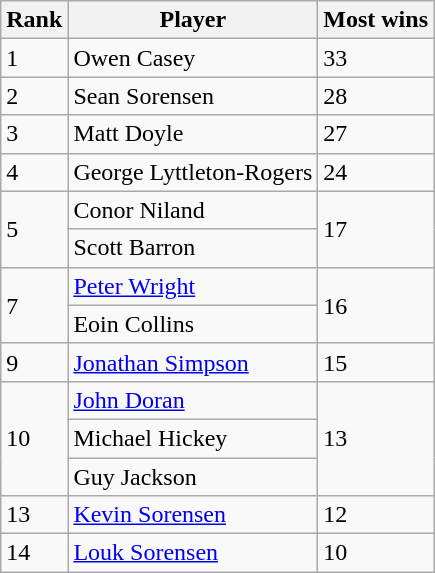<table class="wikitable">
<tr>
<th>Rank</th>
<th>Player</th>
<th>Most wins</th>
</tr>
<tr>
<td>1</td>
<td>Owen Casey</td>
<td>33</td>
</tr>
<tr>
<td>2</td>
<td>Sean Sorensen</td>
<td>28</td>
</tr>
<tr>
<td>3</td>
<td>Matt Doyle</td>
<td>27</td>
</tr>
<tr>
<td>4</td>
<td>George Lyttleton-Rogers</td>
<td>24</td>
</tr>
<tr>
<td rowspan=2>5</td>
<td>Conor Niland</td>
<td rowspan=2>17</td>
</tr>
<tr>
<td>Scott Barron</td>
</tr>
<tr>
<td rowspan=2>7</td>
<td><a href='#'>Peter Wright</a></td>
<td rowspan=2>16</td>
</tr>
<tr>
<td>Eoin Collins</td>
</tr>
<tr>
<td>9</td>
<td><a href='#'>Jonathan Simpson</a></td>
<td>15</td>
</tr>
<tr>
<td rowspan=3>10</td>
<td><a href='#'>John Doran</a></td>
<td rowspan=3>13</td>
</tr>
<tr>
<td>Michael Hickey</td>
</tr>
<tr>
<td>Guy Jackson</td>
</tr>
<tr>
<td>13</td>
<td><a href='#'>Kevin Sorensen</a></td>
<td>12</td>
</tr>
<tr>
<td>14</td>
<td><a href='#'>Louk Sorensen</a></td>
<td>10</td>
</tr>
</table>
